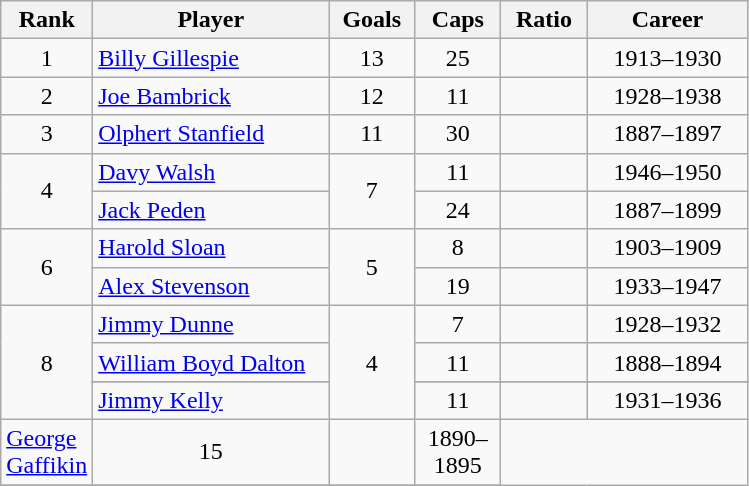<table class="wikitable sortable" style="text-align:center">
<tr>
<th width=30px>Rank</th>
<th width=150px>Player</th>
<th width=50px>Goals</th>
<th width=50px>Caps</th>
<th width=50px>Ratio</th>
<th width=100px>Career</th>
</tr>
<tr>
<td>1</td>
<td align=left><a href='#'>Billy Gillespie</a></td>
<td>13</td>
<td>25</td>
<td></td>
<td>1913–1930</td>
</tr>
<tr>
<td>2</td>
<td align=left><a href='#'>Joe Bambrick</a></td>
<td>12</td>
<td>11</td>
<td></td>
<td>1928–1938</td>
</tr>
<tr>
<td>3</td>
<td align=left><a href='#'>Olphert Stanfield</a></td>
<td>11</td>
<td>30</td>
<td></td>
<td>1887–1897</td>
</tr>
<tr>
<td rowspan="2">4</td>
<td align=left><a href='#'>Davy Walsh</a></td>
<td rowspan="2">7</td>
<td>11</td>
<td></td>
<td>1946–1950</td>
</tr>
<tr>
<td align=left><a href='#'>Jack Peden</a></td>
<td>24</td>
<td></td>
<td>1887–1899</td>
</tr>
<tr>
<td rowspan="2">6</td>
<td align=left><a href='#'>Harold Sloan</a></td>
<td rowspan="2">5</td>
<td>8</td>
<td></td>
<td>1903–1909</td>
</tr>
<tr>
<td align=left><a href='#'>Alex Stevenson</a></td>
<td>19</td>
<td></td>
<td>1933–1947</td>
</tr>
<tr>
<td rowspan="4">8</td>
<td align=left><a href='#'>Jimmy Dunne</a></td>
<td rowspan="4">4</td>
<td>7</td>
<td></td>
<td>1928–1932</td>
</tr>
<tr>
<td align=left><a href='#'>William Boyd Dalton</a></td>
<td>11</td>
<td></td>
<td>1888–1894</td>
</tr>
<tr>
</tr>
<tr>
<td align=left><a href='#'>Jimmy Kelly</a></td>
<td>11</td>
<td></td>
<td>1931–1936</td>
</tr>
<tr>
<td align=left><a href='#'>George Gaffikin</a></td>
<td>15</td>
<td></td>
<td>1890–1895</td>
</tr>
<tr>
</tr>
</table>
